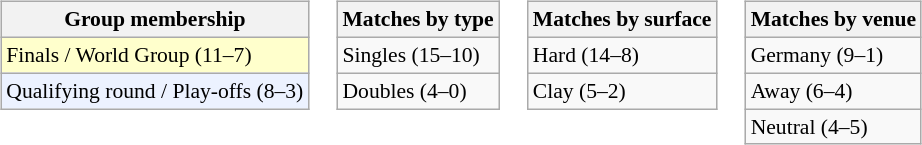<table>
<tr valign=top>
<td><br><table class="wikitable" style=font-size:90%>
<tr>
<th>Group membership</th>
</tr>
<tr bgcolor="ffffcc">
<td>Finals / World Group (11–7)</td>
</tr>
<tr bgcolor="ecf2ff">
<td>Qualifying round / Play-offs (8–3)</td>
</tr>
</table>
</td>
<td><br><table class="wikitable" style=font-size:90%>
<tr>
<th>Matches by type</th>
</tr>
<tr>
<td>Singles (15–10)</td>
</tr>
<tr>
<td>Doubles (4–0)</td>
</tr>
</table>
</td>
<td><br><table class="wikitable" style=font-size:90%>
<tr>
<th>Matches by surface</th>
</tr>
<tr>
<td>Hard (14–8)</td>
</tr>
<tr>
<td>Clay (5–2)</td>
</tr>
</table>
</td>
<td><br><table class="wikitable" style=font-size:90%>
<tr>
<th>Matches by venue</th>
</tr>
<tr>
<td>Germany (9–1)</td>
</tr>
<tr>
<td>Away (6–4)</td>
</tr>
<tr>
<td>Neutral (4–5)</td>
</tr>
</table>
</td>
</tr>
</table>
